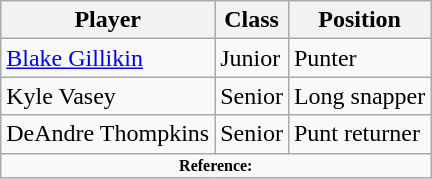<table class="wikitable">
<tr>
<th>Player</th>
<th>Class</th>
<th>Position</th>
</tr>
<tr>
<td><a href='#'>Blake Gillikin</a></td>
<td>Junior</td>
<td>Punter</td>
</tr>
<tr>
<td>Kyle Vasey</td>
<td>Senior</td>
<td>Long snapper</td>
</tr>
<tr>
<td>DeAndre Thompkins</td>
<td>Senior</td>
<td>Punt returner</td>
</tr>
<tr>
<td colspan="3"  style="font-size:8pt; text-align:center;"><strong>Reference:</strong></td>
</tr>
</table>
